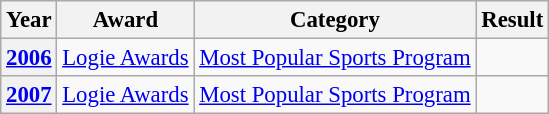<table class="wikitable plainrowheaders" style="font-size: 95%;">
<tr>
<th scope="col">Year</th>
<th scope="col">Award</th>
<th scope="col">Category</th>
<th scope="col">Result</th>
</tr>
<tr>
<th><a href='#'>2006</a></th>
<td><a href='#'>Logie Awards</a></td>
<td><a href='#'>Most Popular Sports Program</a></td>
<td></td>
</tr>
<tr>
<th><a href='#'>2007</a></th>
<td><a href='#'>Logie Awards</a></td>
<td><a href='#'>Most Popular Sports Program</a></td>
<td></td>
</tr>
</table>
